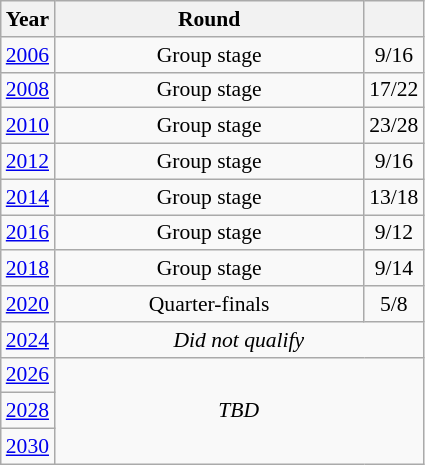<table class="wikitable" style="text-align: center; font-size:90%">
<tr>
<th>Year</th>
<th style="width:200px">Round</th>
<th></th>
</tr>
<tr>
<td><a href='#'>2006</a></td>
<td>Group stage</td>
<td>9/16</td>
</tr>
<tr>
<td><a href='#'>2008</a></td>
<td>Group stage</td>
<td>17/22</td>
</tr>
<tr>
<td><a href='#'>2010</a></td>
<td>Group stage</td>
<td>23/28</td>
</tr>
<tr>
<td><a href='#'>2012</a></td>
<td>Group stage</td>
<td>9/16</td>
</tr>
<tr>
<td><a href='#'>2014</a></td>
<td>Group stage</td>
<td>13/18</td>
</tr>
<tr>
<td><a href='#'>2016</a></td>
<td>Group stage</td>
<td>9/12</td>
</tr>
<tr>
<td><a href='#'>2018</a></td>
<td>Group stage</td>
<td>9/14</td>
</tr>
<tr>
<td><a href='#'>2020</a></td>
<td>Quarter-finals</td>
<td>5/8</td>
</tr>
<tr>
<td><a href='#'>2024</a></td>
<td colspan="2"><em>Did not qualify</em></td>
</tr>
<tr>
<td><a href='#'>2026</a></td>
<td colspan="2" rowspan="3"><em>TBD</em></td>
</tr>
<tr>
<td><a href='#'>2028</a></td>
</tr>
<tr>
<td><a href='#'>2030</a></td>
</tr>
</table>
